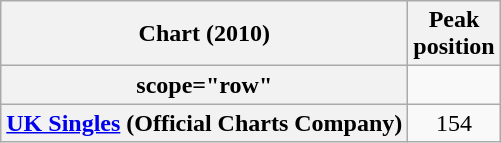<table class="wikitable sortable plainrowheaders">
<tr>
<th scope="col">Chart (2010)</th>
<th scope="col">Peak<br>position</th>
</tr>
<tr>
<th>scope="row"</th>
</tr>
<tr>
<th scope="row"><a href='#'>UK Singles</a> (Official Charts Company)</th>
<td align="center">154</td>
</tr>
</table>
